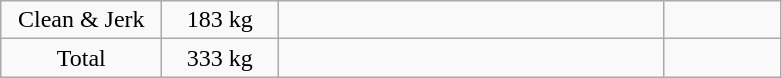<table class = "wikitable" style="text-align:center;">
<tr>
<td width=100>Clean & Jerk</td>
<td width=70>183 kg</td>
<td width=250 align=left></td>
<td width=70></td>
</tr>
<tr>
<td>Total</td>
<td>333 kg</td>
<td align=left></td>
<td></td>
</tr>
</table>
